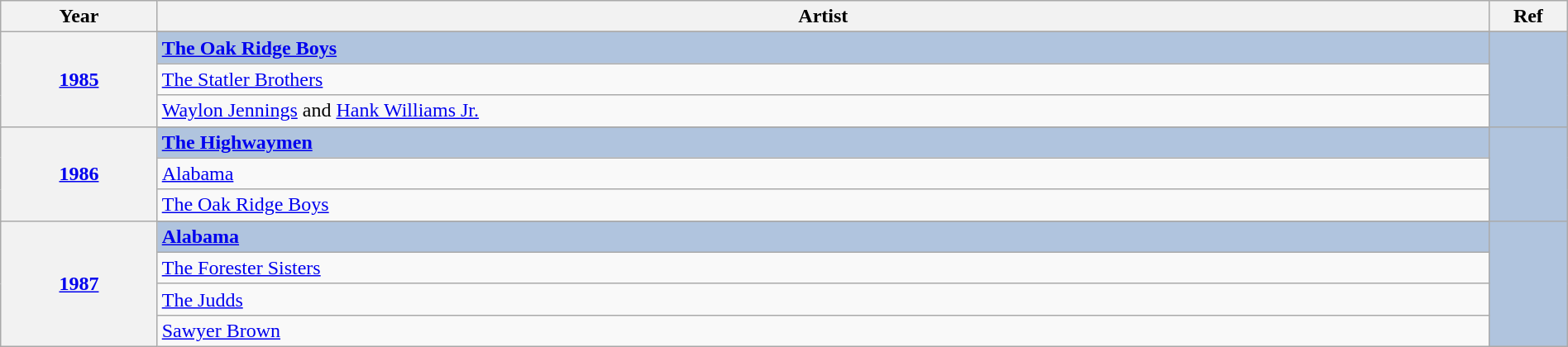<table class="wikitable" width="100%">
<tr>
<th width="10%">Year</th>
<th width="85%">Artist</th>
<th width="5%">Ref</th>
</tr>
<tr>
<th rowspan="4" align="center"><a href='#'>1985<br></a></th>
</tr>
<tr style="background:#B0C4DE">
<td><strong><a href='#'>The Oak Ridge Boys</a></strong></td>
<td rowspan="4" align="center"></td>
</tr>
<tr>
<td><a href='#'>The Statler Brothers</a></td>
</tr>
<tr>
<td><a href='#'>Waylon Jennings</a> and <a href='#'>Hank Williams Jr.</a></td>
</tr>
<tr>
<th rowspan="4" align="center"><a href='#'>1986<br></a></th>
</tr>
<tr style="background:#B0C4DE">
<td><strong><a href='#'>The Highwaymen</a></strong></td>
<td rowspan="4" align="center"></td>
</tr>
<tr>
<td><a href='#'>Alabama</a></td>
</tr>
<tr>
<td><a href='#'>The Oak Ridge Boys</a></td>
</tr>
<tr>
<th rowspan="5" align="center"><a href='#'>1987<br></a></th>
</tr>
<tr style="background:#B0C4DE">
<td><strong><a href='#'>Alabama</a></strong></td>
<td rowspan="5" align="center"></td>
</tr>
<tr>
<td><a href='#'>The Forester Sisters</a></td>
</tr>
<tr>
<td><a href='#'>The Judds</a></td>
</tr>
<tr>
<td><a href='#'>Sawyer Brown</a></td>
</tr>
</table>
